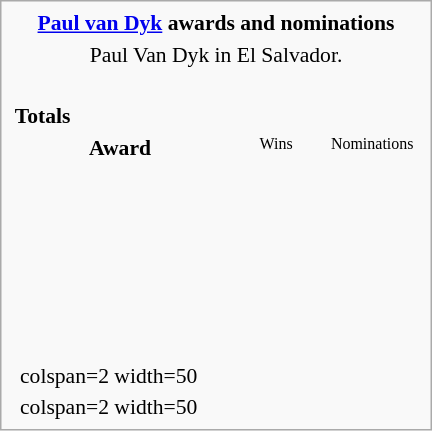<table class=infobox style="width:20em; text-align:left; font-size:90%; vertical-align:middle; background-color:#white;">
<tr>
<th colspan=2 align=center><a href='#'>Paul van Dyk</a> awards and nominations</th>
</tr>
<tr>
<td colspan=3 style="text-align:center;"> Paul Van Dyk in El Salvador.</td>
</tr>
<tr>
<td colspan=3><br><table class="collapsible collapsed" width=100%>
<tr>
<th colspan=3 style="background-color#d9e8ff" text-align:center;">Totals</th>
</tr>
<tr style="background-color#d9e8ff; text-align:center;">
<th style="vertical-align: middle;">Award</th>
<td style="background#cceecc; font-size:8pt;" width="60px">Wins</td>
<td style="background#eecccc; font-size:8pt;" width="60px">Nominations</td>
</tr>
<tr>
<td align=center><br></td>
<td></td>
<td></td>
</tr>
<tr>
<td align=center><br></td>
<td></td>
<td></td>
</tr>
<tr>
<td align=center><br></td>
<td></td>
<td></td>
</tr>
<tr>
</tr>
<tr>
<td align=center><br></td>
<td></td>
<td></td>
</tr>
<tr>
<td align=center><br></td>
<td></td>
<td></td>
</tr>
<tr>
<td align=center><br></td>
<td></td>
<td></td>
</tr>
</table>
</td>
</tr>
<tr style="background-color#d9e8ff">
<td></td>
<td>colspan=2 width=50 </td>
</tr>
<tr>
<td></td>
<td>colspan=2 width=50 </td>
</tr>
</table>
